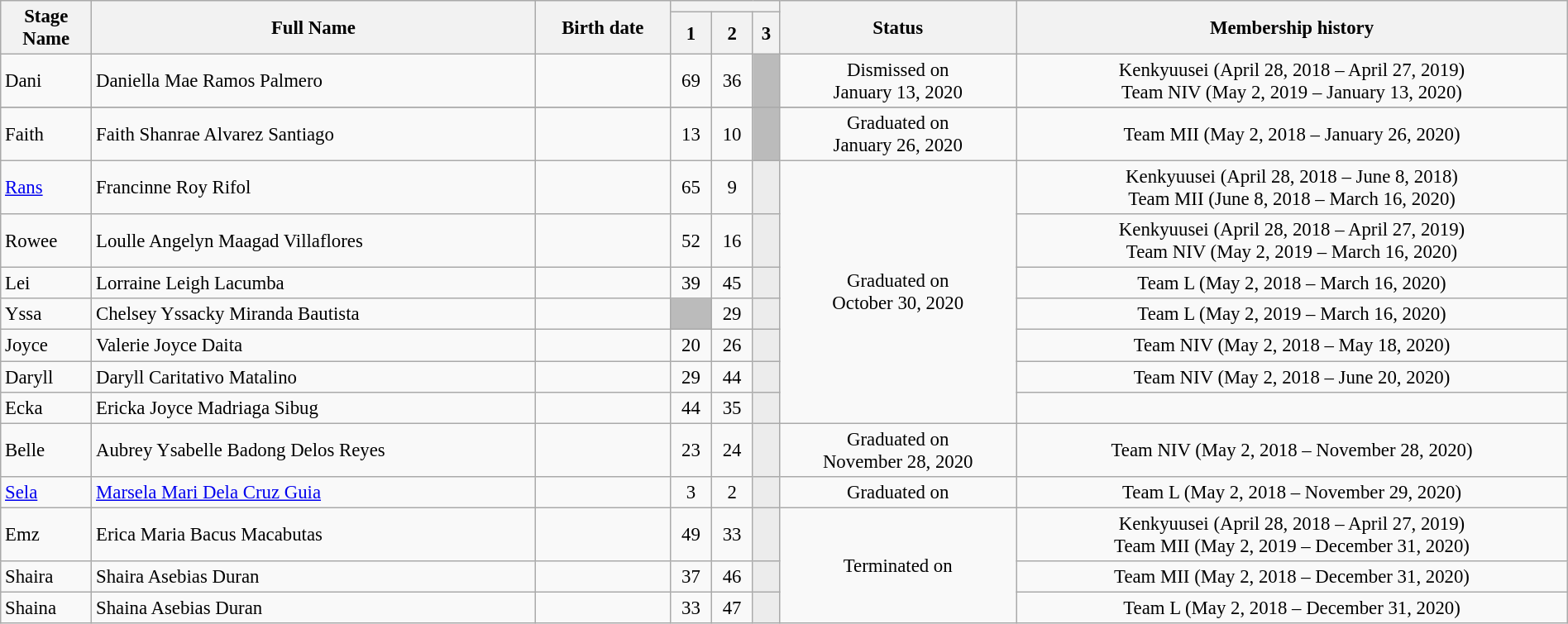<table class="wikitable sortable" style="font-size:95%;" width="100%">
<tr>
<th rowspan="2">Stage<br>Name</th>
<th rowspan="2">Full Name</th>
<th rowspan="2">Birth date</th>
<th colspan="3"></th>
<th rowspan="2">Status</th>
<th rowspan="2">Membership history</th>
</tr>
<tr>
<th>1</th>
<th>2</th>
<th>3</th>
</tr>
<tr>
<td>Dani</td>
<td>Daniella Mae Ramos Palmero</td>
<td style="text-align:left;"></td>
<td style="text-align:center;">69</td>
<td style="text-align:center;">36</td>
<td style="background:#bbb;"> </td>
<td style="text-align:center;">Dismissed on<br>January 13, 2020</td>
<td style="text-align:center;">Kenkyuusei (April 28, 2018 – April 27, 2019)<br>Team NIV (May 2, 2019 – January 13, 2020)</td>
</tr>
<tr>
</tr>
<tr>
<td>Faith</td>
<td>Faith Shanrae Alvarez Santiago</td>
<td style="text-align:left;"></td>
<td style="text-align:center;">13</td>
<td style="text-align:center;">10</td>
<td style="background:#bbb;"> </td>
<td style="text-align:center;">Graduated on<br>January 26, 2020</td>
<td style="text-align:center;">Team MII (May 2, 2018 – January 26, 2020)</td>
</tr>
<tr>
<td><a href='#'>Rans</a></td>
<td>Francinne Roy Rifol</td>
<td style="text-align:left;"></td>
<td style="text-align:center;">65</td>
<td style="text-align:center;">9</td>
<td style="background:#ececec; text-align:center; color:gray;"></td>
<td rowspan="7" style="text-align:center;">Graduated on<br>October 30, 2020</td>
<td style="text-align:center;">Kenkyuusei (April 28, 2018 – June 8, 2018)<br>Team MII (June 8, 2018 – March 16, 2020)</td>
</tr>
<tr>
<td>Rowee</td>
<td>Loulle Angelyn Maagad Villaflores</td>
<td style="text-align:left;"></td>
<td style="text-align:center;">52</td>
<td style="text-align:center;">16</td>
<td style="background:#ececec; text-align:center; color:gray;"></td>
<td style="text-align:center;">Kenkyuusei (April 28, 2018 – April 27, 2019)<br>Team NIV (May 2, 2019 – March 16, 2020)</td>
</tr>
<tr>
<td>Lei</td>
<td>Lorraine Leigh Lacumba</td>
<td style="text-align:left;"></td>
<td style="text-align:center;">39</td>
<td style="text-align:center;">45</td>
<td style="background:#ececec; text-align:center; color:gray;"></td>
<td style="text-align:center;">Team L (May 2, 2018 – March 16, 2020)</td>
</tr>
<tr>
<td>Yssa</td>
<td>Chelsey Yssacky Miranda Bautista</td>
<td style="text-align:left;"></td>
<td style="background:#bbb;"> </td>
<td style="text-align:center;">29</td>
<td style="background:#ececec; text-align:center; color:gray;"></td>
<td style="text-align:center;">Team L (May 2, 2019 – March 16, 2020)</td>
</tr>
<tr>
<td>Joyce</td>
<td>Valerie Joyce Daita</td>
<td style="text-align:left;"></td>
<td style="text-align:center;">20</td>
<td style="text-align:center;">26</td>
<td style="background:#ececec; text-align:center; color:gray;"></td>
<td style="text-align:center;">Team NIV (May 2, 2018 – May 18, 2020)</td>
</tr>
<tr>
<td>Daryll</td>
<td>Daryll Caritativo Matalino</td>
<td style="text-align:left;"></td>
<td style="text-align:center;">29</td>
<td style="text-align:center;">44</td>
<td style="background:#ececec; text-align:center; color:gray;"></td>
<td style="text-align:center;">Team NIV (May 2, 2018 – June 20, 2020)</td>
</tr>
<tr>
<td>Ecka</td>
<td>Ericka Joyce Madriaga Sibug</td>
<td style="text-align:left;"></td>
<td style="text-align:center;">44</td>
<td style="text-align:center;">35</td>
<td style="background:#ececec; text-align:center; color:gray;"></td>
<td style="text-align:center;"></td>
</tr>
<tr>
<td>Belle</td>
<td>Aubrey Ysabelle Badong Delos Reyes</td>
<td style="text-align:left;"></td>
<td style="text-align:center;">23</td>
<td style="text-align:center;">24</td>
<td style="background:#ececec; text-align:center; color:gray;"></td>
<td style="text-align:center;">Graduated on<br>November 28, 2020</td>
<td style="text-align:center;">Team NIV (May 2, 2018 – November 28, 2020)</td>
</tr>
<tr>
<td><a href='#'>Sela</a></td>
<td><a href='#'>Marsela Mari Dela Cruz Guia</a></td>
<td style="text-align:left;"></td>
<td style="text-align:center;">3</td>
<td style="text-align:center;">2</td>
<td style="background:#ececec; text-align:center; color:gray;"></td>
<td style="text-align:center;">Graduated on<br></td>
<td style="text-align:center;">Team L (May 2, 2018 – November 29, 2020)</td>
</tr>
<tr>
<td>Emz</td>
<td>Erica Maria Bacus Macabutas</td>
<td style="text-align:left;"></td>
<td style="text-align:center;">49</td>
<td style="text-align:center;">33</td>
<td style="background:#ececec; text-align:center; color:gray;"></td>
<td rowspan="3" style="text-align:center;">Terminated on<br></td>
<td style="text-align:center;">Kenkyuusei (April 28, 2018 – April 27, 2019)<br>Team MII (May 2, 2019 – December 31, 2020)</td>
</tr>
<tr>
<td>Shaira</td>
<td>Shaira Asebias Duran</td>
<td style="text-align:left;"></td>
<td style="text-align:center;">37</td>
<td style="text-align:center;">46</td>
<td style="background:#ececec; text-align:center; color:gray;"></td>
<td style="text-align:center;">Team MII (May 2, 2018 – December 31, 2020)</td>
</tr>
<tr>
<td>Shaina</td>
<td>Shaina Asebias Duran</td>
<td style="text-align:left;"></td>
<td style="text-align:center;">33</td>
<td style="text-align:center;">47</td>
<td style="background:#ececec; text-align:center; color:gray;"></td>
<td style="text-align:center;">Team L (May 2, 2018 – December 31, 2020)</td>
</tr>
</table>
